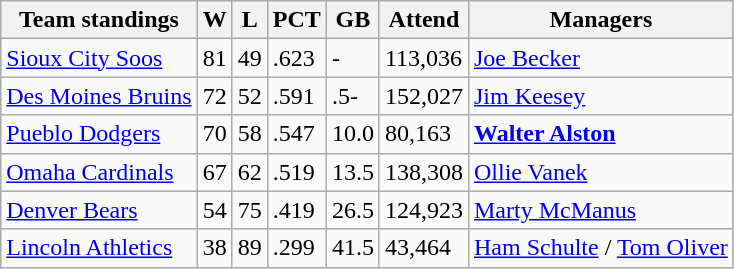<table class="wikitable">
<tr>
<th>Team standings</th>
<th>W</th>
<th>L</th>
<th>PCT</th>
<th>GB</th>
<th>Attend</th>
<th>Managers</th>
</tr>
<tr>
<td><a href='#'>Sioux City Soos</a></td>
<td>81</td>
<td>49</td>
<td>.623</td>
<td>-</td>
<td>113,036</td>
<td><a href='#'>Joe Becker</a></td>
</tr>
<tr>
<td><a href='#'>Des Moines Bruins</a></td>
<td>72</td>
<td>52</td>
<td>.591</td>
<td>.5-</td>
<td>152,027</td>
<td><a href='#'>Jim Keesey</a></td>
</tr>
<tr>
<td><a href='#'>Pueblo Dodgers</a></td>
<td>70</td>
<td>58</td>
<td>.547</td>
<td>10.0</td>
<td>80,163</td>
<td><strong><a href='#'>Walter Alston</a></strong></td>
</tr>
<tr>
<td><a href='#'>Omaha Cardinals</a></td>
<td>67</td>
<td>62</td>
<td>.519</td>
<td>13.5</td>
<td>138,308</td>
<td><a href='#'>Ollie Vanek</a></td>
</tr>
<tr>
<td><a href='#'>Denver Bears</a></td>
<td>54</td>
<td>75</td>
<td>.419</td>
<td>26.5</td>
<td>124,923</td>
<td><a href='#'>Marty McManus</a></td>
</tr>
<tr>
<td><a href='#'>Lincoln Athletics</a></td>
<td>38</td>
<td>89</td>
<td>.299</td>
<td>41.5</td>
<td>43,464</td>
<td><a href='#'>Ham Schulte</a> / <a href='#'>Tom Oliver</a></td>
</tr>
</table>
